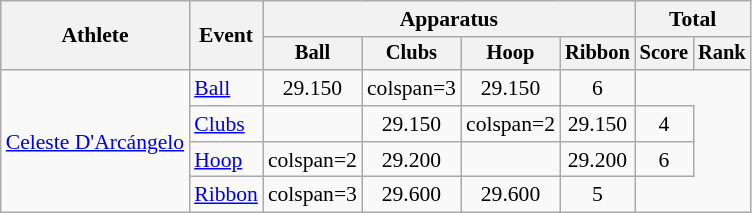<table class=wikitable style=font-size:90%;text-align:center>
<tr>
<th rowspan=2>Athlete</th>
<th rowspan=2>Event</th>
<th colspan=4>Apparatus</th>
<th colspan=2>Total</th>
</tr>
<tr style=font-size:95%>
<th>Ball</th>
<th>Clubs</th>
<th>Hoop</th>
<th>Ribbon</th>
<th>Score</th>
<th>Rank</th>
</tr>
<tr>
<td align=left rowspan=4><a href='#'>Celeste D'Arcángelo</a></td>
<td align=left><a href='#'>Ball</a></td>
<td>29.150</td>
<td>colspan=3 </td>
<td>29.150</td>
<td>6</td>
</tr>
<tr>
<td align=left><a href='#'>Clubs</a></td>
<td></td>
<td>29.150</td>
<td>colspan=2 </td>
<td>29.150</td>
<td>4</td>
</tr>
<tr>
<td align=left><a href='#'>Hoop</a></td>
<td>colspan=2 </td>
<td>29.200</td>
<td></td>
<td>29.200</td>
<td>6</td>
</tr>
<tr>
<td align=left><a href='#'>Ribbon</a></td>
<td>colspan=3 </td>
<td>29.600</td>
<td>29.600</td>
<td>5</td>
</tr>
</table>
